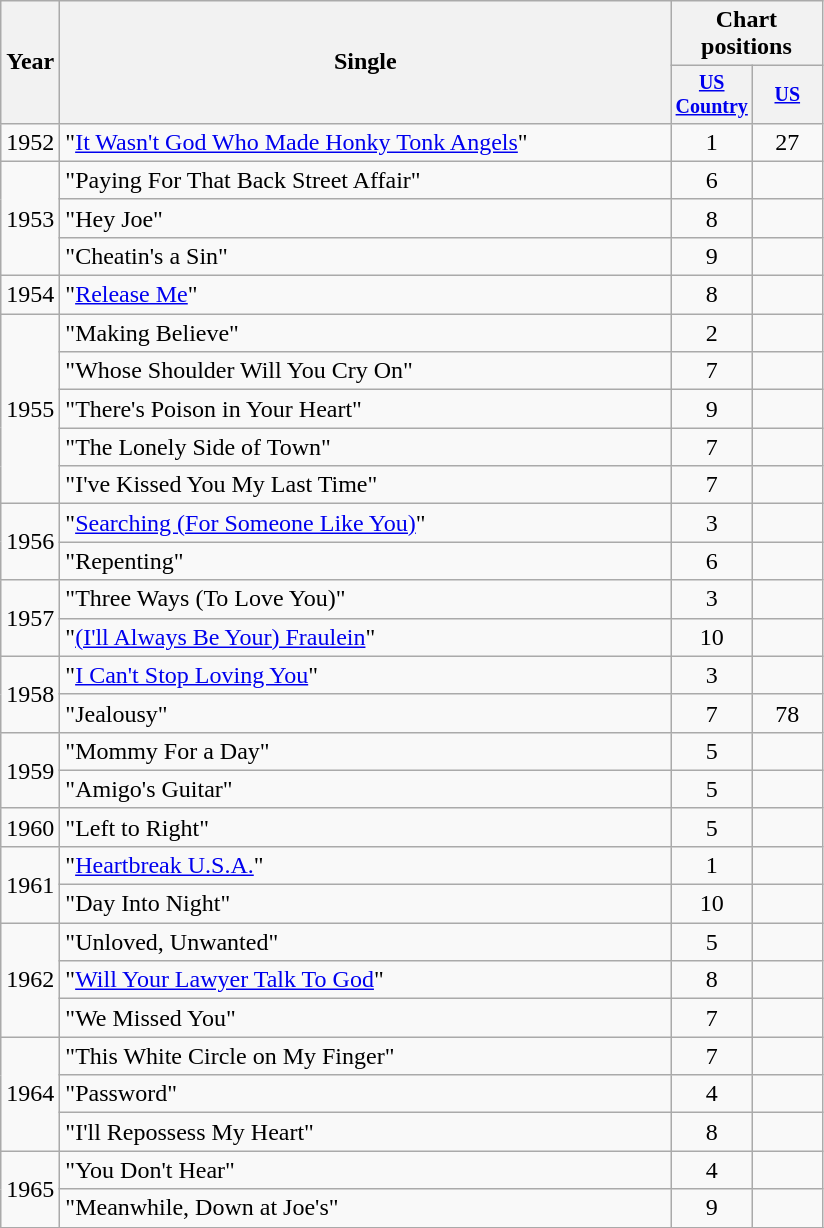<table class="wikitable" style="text-align:center;">
<tr>
<th rowspan="2">Year</th>
<th style="width:400px;" rowspan="2">Single</th>
<th colspan="5">Chart positions</th>
</tr>
<tr style="font-size:smaller;">
<th style="width:40px;"><a href='#'>US Country</a></th>
<th style="width:40px;"><a href='#'>US</a></th>
</tr>
<tr>
<td>1952</td>
<td style="text-align:left;">"<a href='#'>It Wasn't God Who Made Honky Tonk Angels</a>"</td>
<td>1</td>
<td>27</td>
</tr>
<tr>
<td rowspan="3">1953</td>
<td style="text-align:left;">"Paying For That Back Street Affair"</td>
<td>6</td>
<td></td>
</tr>
<tr>
<td style="text-align:left;">"Hey Joe"</td>
<td>8</td>
<td></td>
</tr>
<tr>
<td style="text-align:left;">"Cheatin's a Sin"</td>
<td>9</td>
<td></td>
</tr>
<tr>
<td>1954</td>
<td style="text-align:left;">"<a href='#'>Release Me</a>"</td>
<td>8</td>
<td></td>
</tr>
<tr>
<td rowspan="5">1955</td>
<td style="text-align:left;">"Making Believe"</td>
<td>2</td>
<td></td>
</tr>
<tr>
<td style="text-align:left;">"Whose Shoulder Will You Cry On"</td>
<td>7</td>
<td></td>
</tr>
<tr>
<td style="text-align:left;">"There's Poison in Your Heart"</td>
<td>9</td>
<td></td>
</tr>
<tr>
<td style="text-align:left;">"The Lonely Side of Town"</td>
<td>7</td>
<td></td>
</tr>
<tr>
<td style="text-align:left;">"I've Kissed You My Last Time"</td>
<td>7</td>
<td></td>
</tr>
<tr>
<td rowspan="2">1956</td>
<td style="text-align:left;">"<a href='#'>Searching (For Someone Like You)</a>"</td>
<td>3</td>
<td></td>
</tr>
<tr>
<td style="text-align:left;">"Repenting"</td>
<td>6</td>
<td></td>
</tr>
<tr>
<td rowspan="2">1957</td>
<td style="text-align:left;">"Three Ways (To Love You)"</td>
<td>3</td>
<td></td>
</tr>
<tr>
<td style="text-align:left;">"<a href='#'>(I'll Always Be Your) Fraulein</a>"</td>
<td>10</td>
<td></td>
</tr>
<tr>
<td rowspan="2">1958</td>
<td style="text-align:left;">"<a href='#'>I Can't Stop Loving You</a>"</td>
<td>3</td>
<td></td>
</tr>
<tr>
<td style="text-align:left;">"Jealousy"</td>
<td>7</td>
<td>78</td>
</tr>
<tr>
<td rowspan="2">1959</td>
<td style="text-align:left;">"Mommy For a Day"</td>
<td>5</td>
<td></td>
</tr>
<tr>
<td style="text-align:left;">"Amigo's Guitar"</td>
<td>5</td>
<td></td>
</tr>
<tr>
<td>1960</td>
<td style="text-align:left;">"Left to Right"</td>
<td>5</td>
<td></td>
</tr>
<tr>
<td rowspan="2">1961</td>
<td style="text-align:left;">"<a href='#'>Heartbreak U.S.A.</a>"</td>
<td>1</td>
<td></td>
</tr>
<tr>
<td style="text-align:left;">"Day Into Night"</td>
<td>10</td>
<td></td>
</tr>
<tr>
<td rowspan="3">1962</td>
<td style="text-align:left;">"Unloved, Unwanted"</td>
<td>5</td>
<td></td>
</tr>
<tr>
<td style="text-align:left;">"<a href='#'>Will Your Lawyer Talk To God</a>"</td>
<td>8</td>
<td></td>
</tr>
<tr>
<td style="text-align:left;">"We Missed You"</td>
<td>7</td>
<td></td>
</tr>
<tr>
<td rowspan="3">1964</td>
<td style="text-align:left;">"This White Circle on My Finger"</td>
<td>7</td>
<td></td>
</tr>
<tr>
<td style="text-align:left;">"Password"</td>
<td>4</td>
<td></td>
</tr>
<tr>
<td style="text-align:left;">"I'll Repossess My Heart"</td>
<td>8</td>
<td></td>
</tr>
<tr>
<td rowspan="2">1965</td>
<td style="text-align:left;">"You Don't Hear"</td>
<td>4</td>
<td></td>
</tr>
<tr>
<td style="text-align:left;">"Meanwhile, Down at Joe's"</td>
<td>9</td>
<td></td>
</tr>
<tr>
</tr>
</table>
